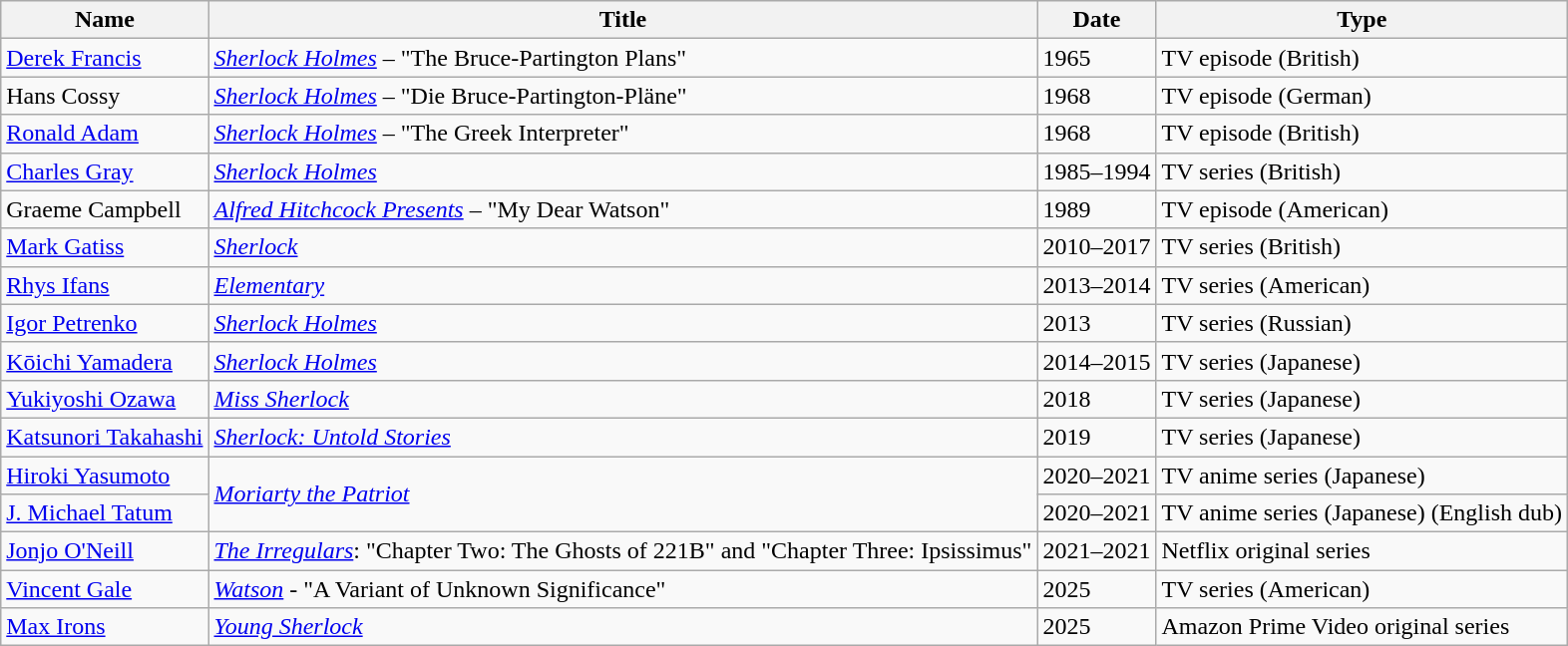<table class="wikitable sortable">
<tr>
<th>Name</th>
<th>Title</th>
<th>Date</th>
<th>Type</th>
</tr>
<tr>
<td><a href='#'>Derek Francis</a></td>
<td><em><a href='#'>Sherlock Holmes</a></em> – "The Bruce-Partington Plans"</td>
<td>1965</td>
<td>TV episode (British)</td>
</tr>
<tr>
<td>Hans Cossy</td>
<td><em><a href='#'>Sherlock Holmes</a></em> – "Die Bruce-Partington-Pläne"</td>
<td>1968</td>
<td>TV episode (German)</td>
</tr>
<tr>
<td><a href='#'>Ronald Adam</a></td>
<td><em><a href='#'>Sherlock Holmes</a></em> – "The Greek Interpreter"</td>
<td>1968</td>
<td>TV episode (British)</td>
</tr>
<tr>
<td><a href='#'>Charles Gray</a></td>
<td><em><a href='#'>Sherlock Holmes</a></em></td>
<td>1985–1994</td>
<td>TV series (British)</td>
</tr>
<tr>
<td>Graeme Campbell</td>
<td><em><a href='#'>Alfred Hitchcock Presents</a></em> – "My Dear Watson"</td>
<td>1989</td>
<td>TV episode (American)</td>
</tr>
<tr>
<td><a href='#'>Mark Gatiss</a></td>
<td><em><a href='#'>Sherlock</a></em></td>
<td>2010–2017</td>
<td>TV series (British)</td>
</tr>
<tr>
<td><a href='#'>Rhys Ifans</a></td>
<td><em><a href='#'>Elementary</a></em></td>
<td>2013–2014</td>
<td>TV series (American)</td>
</tr>
<tr>
<td><a href='#'>Igor Petrenko</a></td>
<td><em><a href='#'>Sherlock Holmes</a></em></td>
<td>2013</td>
<td>TV series (Russian)</td>
</tr>
<tr>
<td><a href='#'>Kōichi Yamadera</a></td>
<td><em><a href='#'>Sherlock Holmes</a></em></td>
<td>2014–2015</td>
<td>TV series (Japanese)</td>
</tr>
<tr>
<td><a href='#'>Yukiyoshi Ozawa</a></td>
<td><em><a href='#'>Miss Sherlock</a></em></td>
<td>2018</td>
<td>TV series (Japanese)</td>
</tr>
<tr>
<td><a href='#'>Katsunori Takahashi</a></td>
<td><em><a href='#'>Sherlock: Untold Stories</a></em></td>
<td>2019</td>
<td>TV series (Japanese)</td>
</tr>
<tr>
<td><a href='#'>Hiroki Yasumoto</a></td>
<td rowspan=2><em><a href='#'>Moriarty the Patriot</a></em></td>
<td>2020–2021</td>
<td>TV anime series (Japanese)</td>
</tr>
<tr>
<td><a href='#'>J. Michael Tatum</a></td>
<td>2020–2021</td>
<td>TV anime series (Japanese) (English dub)</td>
</tr>
<tr>
<td><a href='#'>Jonjo O'Neill</a></td>
<td><em><a href='#'>The Irregulars</a></em>: "Chapter Two: The Ghosts of 221B" and "Chapter Three: Ipsissimus"</td>
<td>2021–2021</td>
<td>Netflix original series</td>
</tr>
<tr>
<td><a href='#'>Vincent Gale</a></td>
<td><em><a href='#'>Watson</a></em> - "A Variant of Unknown Significance"</td>
<td>2025</td>
<td>TV series (American)</td>
</tr>
<tr>
<td><a href='#'>Max Irons</a></td>
<td><em><a href='#'>Young Sherlock</a></em></td>
<td>2025</td>
<td>Amazon Prime Video original series</td>
</tr>
</table>
